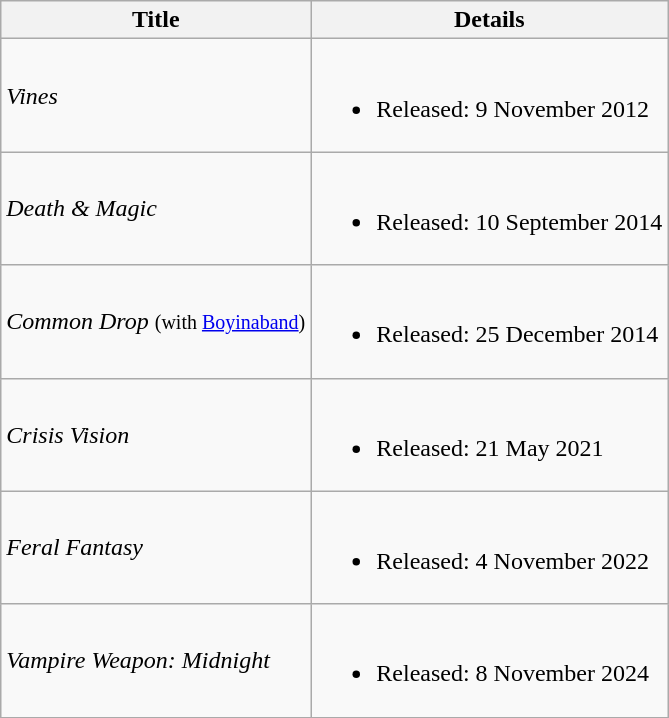<table class="wikitable plainrowheaders">
<tr>
<th>Title</th>
<th>Details</th>
</tr>
<tr>
<td><em>Vines</em></td>
<td><br><ul><li>Released: 9 November 2012</li></ul></td>
</tr>
<tr>
<td><em>Death & Magic</em></td>
<td><br><ul><li>Released: 10 September 2014</li></ul></td>
</tr>
<tr>
<td><em>Common Drop</em> <small>(with <a href='#'>Boyinaband</a>)</small></td>
<td><br><ul><li>Released: 25 December 2014</li></ul></td>
</tr>
<tr>
<td><em>Crisis Vision</em></td>
<td><br><ul><li>Released: 21 May 2021</li></ul></td>
</tr>
<tr>
<td><em>Feral Fantasy</em></td>
<td><br><ul><li>Released: 4 November 2022</li></ul></td>
</tr>
<tr>
<td><em>Vampire Weapon: Midnight</em></td>
<td><br><ul><li>Released: 8 November 2024</li></ul></td>
</tr>
<tr>
</tr>
</table>
